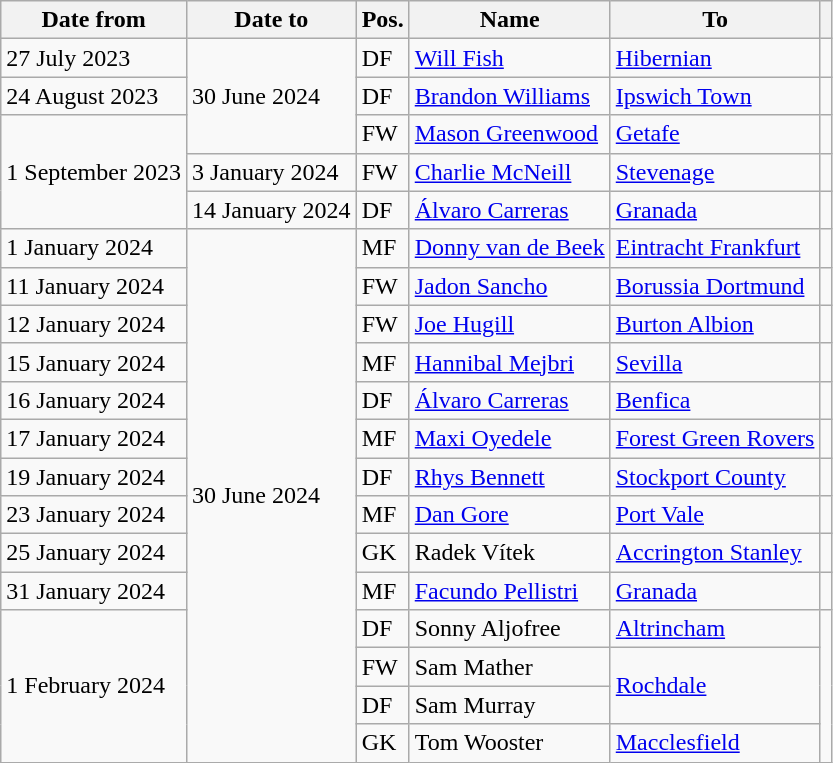<table class="wikitable">
<tr>
<th>Date from</th>
<th>Date to</th>
<th>Pos.</th>
<th>Name</th>
<th>To</th>
<th></th>
</tr>
<tr>
<td>27 July 2023</td>
<td rowspan="3">30 June 2024</td>
<td>DF</td>
<td> <a href='#'>Will Fish</a></td>
<td> <a href='#'>Hibernian</a></td>
<td></td>
</tr>
<tr>
<td>24 August 2023</td>
<td>DF</td>
<td> <a href='#'>Brandon Williams</a></td>
<td> <a href='#'>Ipswich Town</a></td>
<td></td>
</tr>
<tr>
<td rowspan="3">1 September 2023</td>
<td>FW</td>
<td> <a href='#'>Mason Greenwood</a></td>
<td> <a href='#'>Getafe</a></td>
<td></td>
</tr>
<tr>
<td>3 January 2024</td>
<td>FW</td>
<td> <a href='#'>Charlie McNeill</a></td>
<td> <a href='#'>Stevenage</a></td>
<td></td>
</tr>
<tr>
<td>14 January 2024</td>
<td>DF</td>
<td> <a href='#'>Álvaro Carreras</a></td>
<td> <a href='#'>Granada</a></td>
<td></td>
</tr>
<tr>
<td>1 January 2024</td>
<td rowspan="14">30 June 2024</td>
<td>MF</td>
<td> <a href='#'>Donny van de Beek</a></td>
<td> <a href='#'>Eintracht Frankfurt</a></td>
<td></td>
</tr>
<tr>
<td>11 January 2024</td>
<td>FW</td>
<td> <a href='#'>Jadon Sancho</a></td>
<td> <a href='#'>Borussia Dortmund</a></td>
<td></td>
</tr>
<tr>
<td>12 January 2024</td>
<td>FW</td>
<td> <a href='#'>Joe Hugill</a></td>
<td> <a href='#'>Burton Albion</a></td>
<td></td>
</tr>
<tr>
<td>15 January 2024</td>
<td>MF</td>
<td> <a href='#'>Hannibal Mejbri</a></td>
<td> <a href='#'>Sevilla</a></td>
<td></td>
</tr>
<tr>
<td>16 January 2024</td>
<td>DF</td>
<td> <a href='#'>Álvaro Carreras</a></td>
<td> <a href='#'>Benfica</a></td>
<td></td>
</tr>
<tr>
<td>17 January 2024</td>
<td>MF</td>
<td> <a href='#'>Maxi Oyedele</a></td>
<td> <a href='#'>Forest Green Rovers</a></td>
<td></td>
</tr>
<tr>
<td>19 January 2024</td>
<td>DF</td>
<td> <a href='#'>Rhys Bennett</a></td>
<td> <a href='#'>Stockport County</a></td>
<td></td>
</tr>
<tr>
<td>23 January 2024</td>
<td>MF</td>
<td> <a href='#'>Dan Gore</a></td>
<td> <a href='#'>Port Vale</a></td>
<td></td>
</tr>
<tr>
<td>25 January 2024</td>
<td>GK</td>
<td> Radek Vítek</td>
<td> <a href='#'>Accrington Stanley</a></td>
<td></td>
</tr>
<tr>
<td>31 January 2024</td>
<td>MF</td>
<td> <a href='#'>Facundo Pellistri</a></td>
<td> <a href='#'>Granada</a></td>
<td></td>
</tr>
<tr>
<td rowspan="4">1 February 2024</td>
<td>DF</td>
<td> Sonny Aljofree</td>
<td> <a href='#'>Altrincham</a></td>
<td rowspan="4"></td>
</tr>
<tr>
<td>FW</td>
<td> Sam Mather</td>
<td rowspan="2"> <a href='#'>Rochdale</a></td>
</tr>
<tr>
<td>DF</td>
<td> Sam Murray</td>
</tr>
<tr>
<td>GK</td>
<td> Tom Wooster</td>
<td> <a href='#'>Macclesfield</a></td>
</tr>
</table>
